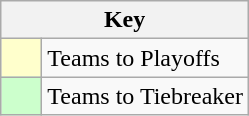<table class="wikitable" style="text-align: center;">
<tr>
<th colspan=2>Key</th>
</tr>
<tr>
<td style="background:#ffffcc; width:20px;"></td>
<td align=left>Teams to Playoffs</td>
</tr>
<tr>
<td style="background:#ccffcc; width:20px;"></td>
<td align=left>Teams to Tiebreaker</td>
</tr>
</table>
